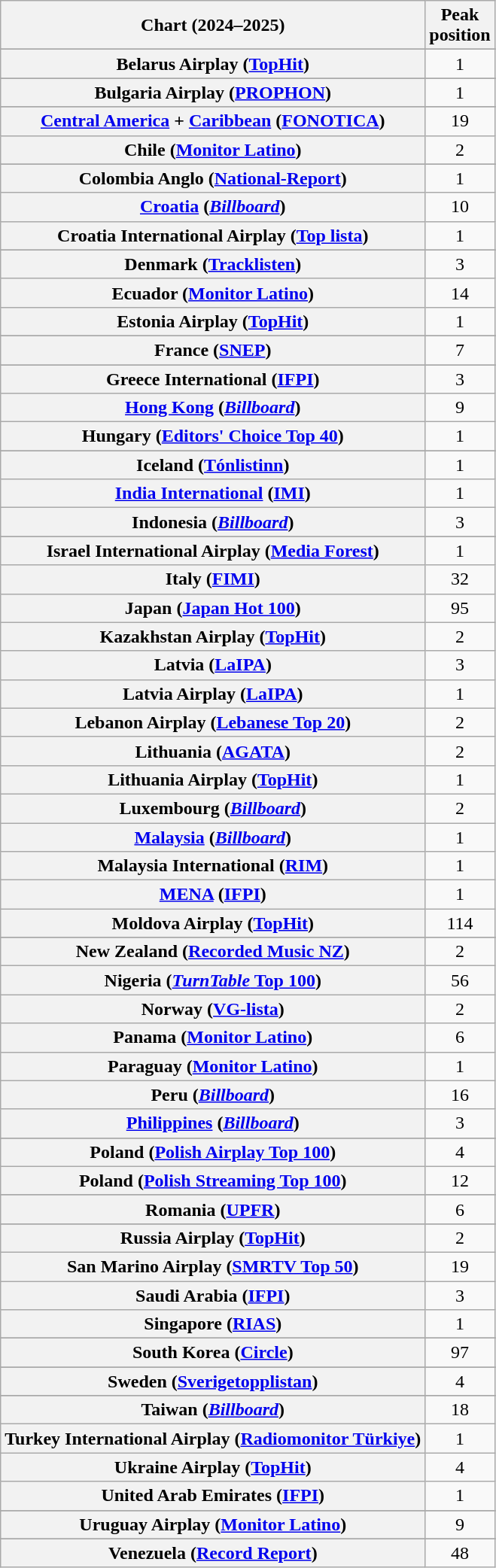<table class="wikitable plainrowheaders sortable" style="text-align:center">
<tr>
<th scope="col">Chart (2024–2025)</th>
<th scope="col">Peak<br>position</th>
</tr>
<tr>
</tr>
<tr>
</tr>
<tr>
</tr>
<tr>
<th scope="row">Belarus Airplay (<a href='#'>TopHit</a>)</th>
<td>1</td>
</tr>
<tr>
</tr>
<tr>
</tr>
<tr>
</tr>
<tr>
<th scope="row">Bulgaria Airplay (<a href='#'>PROPHON</a>)</th>
<td>1</td>
</tr>
<tr>
</tr>
<tr>
</tr>
<tr>
</tr>
<tr>
</tr>
<tr>
<th scope="row"><a href='#'>Central America</a> + <a href='#'>Caribbean</a> (<a href='#'>FONOTICA</a>)</th>
<td>19</td>
</tr>
<tr>
<th scope="row">Chile (<a href='#'>Monitor Latino</a>)</th>
<td>2</td>
</tr>
<tr>
</tr>
<tr>
<th scope="row">Colombia Anglo (<a href='#'>National-Report</a>)</th>
<td>1</td>
</tr>
<tr>
<th scope="row"><a href='#'>Croatia</a> (<em><a href='#'>Billboard</a></em>)</th>
<td>10</td>
</tr>
<tr>
<th scope="row">Croatia International Airplay (<a href='#'>Top lista</a>)</th>
<td>1</td>
</tr>
<tr>
</tr>
<tr>
</tr>
<tr>
<th scope="row">Denmark (<a href='#'>Tracklisten</a>)</th>
<td>3</td>
</tr>
<tr>
<th scope="row">Ecuador (<a href='#'>Monitor Latino</a>)</th>
<td>14</td>
</tr>
<tr>
<th scope="row">Estonia Airplay (<a href='#'>TopHit</a>)</th>
<td>1</td>
</tr>
<tr>
</tr>
<tr>
<th scope="row">France (<a href='#'>SNEP</a>)</th>
<td>7</td>
</tr>
<tr>
</tr>
<tr>
</tr>
<tr>
<th scope="row">Greece International (<a href='#'>IFPI</a>)</th>
<td>3</td>
</tr>
<tr>
<th scope="row"><a href='#'>Hong Kong</a> (<em><a href='#'>Billboard</a></em>)</th>
<td>9</td>
</tr>
<tr>
<th scope="row">Hungary (<a href='#'>Editors' Choice Top 40</a>)</th>
<td>1</td>
</tr>
<tr>
</tr>
<tr>
<th scope="row">Iceland (<a href='#'>Tónlistinn</a>)</th>
<td>1</td>
</tr>
<tr>
<th scope="row"><a href='#'>India International</a> (<a href='#'>IMI</a>)</th>
<td>1</td>
</tr>
<tr>
<th scope="row">Indonesia (<em><a href='#'>Billboard</a></em>)</th>
<td>3</td>
</tr>
<tr>
</tr>
<tr>
<th scope="row">Israel International Airplay (<a href='#'>Media Forest</a>)</th>
<td>1</td>
</tr>
<tr>
<th scope="row">Italy (<a href='#'>FIMI</a>)</th>
<td>32</td>
</tr>
<tr>
<th scope="row">Japan (<a href='#'>Japan Hot 100</a>)</th>
<td>95</td>
</tr>
<tr>
<th scope="row">Kazakhstan Airplay (<a href='#'>TopHit</a>)</th>
<td>2</td>
</tr>
<tr>
<th scope="row">Latvia (<a href='#'>LaIPA</a>)</th>
<td>3</td>
</tr>
<tr>
<th scope="row">Latvia Airplay (<a href='#'>LaIPA</a>)</th>
<td>1</td>
</tr>
<tr>
<th scope="row">Lebanon Airplay (<a href='#'>Lebanese Top 20</a>)</th>
<td>2</td>
</tr>
<tr>
<th scope="row">Lithuania (<a href='#'>AGATA</a>)</th>
<td>2</td>
</tr>
<tr>
<th scope="row">Lithuania Airplay (<a href='#'>TopHit</a>)</th>
<td>1</td>
</tr>
<tr>
<th scope="row">Luxembourg (<em><a href='#'>Billboard</a></em>)</th>
<td>2</td>
</tr>
<tr>
<th scope="row"><a href='#'>Malaysia</a> (<em><a href='#'>Billboard</a></em>)</th>
<td>1</td>
</tr>
<tr>
<th scope="row">Malaysia International (<a href='#'>RIM</a>)</th>
<td>1</td>
</tr>
<tr>
<th scope="row"><a href='#'>MENA</a> (<a href='#'>IFPI</a>)</th>
<td>1</td>
</tr>
<tr>
<th scope="row">Moldova Airplay (<a href='#'>TopHit</a>)</th>
<td>114</td>
</tr>
<tr>
</tr>
<tr>
</tr>
<tr>
<th scope="row">New Zealand (<a href='#'>Recorded Music NZ</a>)</th>
<td>2</td>
</tr>
<tr>
<th scope="row">Nigeria (<a href='#'><em>TurnTable</em> Top 100</a>)</th>
<td>56</td>
</tr>
<tr>
<th scope="row">Norway (<a href='#'>VG-lista</a>)</th>
<td>2</td>
</tr>
<tr>
<th scope="row">Panama (<a href='#'>Monitor Latino</a>)</th>
<td>6</td>
</tr>
<tr>
<th scope="row">Paraguay (<a href='#'>Monitor Latino</a>)</th>
<td>1</td>
</tr>
<tr>
<th scope="row">Peru (<em><a href='#'>Billboard</a></em>)</th>
<td>16</td>
</tr>
<tr>
<th scope="row"><a href='#'>Philippines</a> (<em><a href='#'>Billboard</a></em>)</th>
<td>3</td>
</tr>
<tr>
</tr>
<tr>
<th scope="row">Poland (<a href='#'>Polish Airplay Top 100</a>)</th>
<td>4</td>
</tr>
<tr>
<th scope="row">Poland (<a href='#'>Polish Streaming Top 100</a>)</th>
<td>12</td>
</tr>
<tr>
</tr>
<tr>
<th scope="row">Romania (<a href='#'>UPFR</a>)</th>
<td>6</td>
</tr>
<tr>
</tr>
<tr>
</tr>
<tr>
<th scope="row">Russia Airplay (<a href='#'>TopHit</a>)</th>
<td>2</td>
</tr>
<tr>
<th scope="row">San Marino Airplay (<a href='#'>SMRTV Top 50</a>)</th>
<td>19</td>
</tr>
<tr>
<th scope="row">Saudi Arabia (<a href='#'>IFPI</a>)</th>
<td>3</td>
</tr>
<tr>
<th scope="row">Singapore (<a href='#'>RIAS</a>)</th>
<td>1</td>
</tr>
<tr>
</tr>
<tr>
</tr>
<tr>
</tr>
<tr>
<th scope="row">South Korea (<a href='#'>Circle</a>)</th>
<td>97</td>
</tr>
<tr>
</tr>
<tr>
<th scope="row">Sweden (<a href='#'>Sverigetopplistan</a>)</th>
<td>4</td>
</tr>
<tr>
</tr>
<tr>
<th scope="row">Taiwan (<em><a href='#'>Billboard</a></em>)</th>
<td>18</td>
</tr>
<tr>
<th scope="row">Turkey International Airplay (<a href='#'>Radiomonitor Türkiye</a>)</th>
<td>1</td>
</tr>
<tr>
<th scope="row">Ukraine Airplay (<a href='#'>TopHit</a>)</th>
<td>4</td>
</tr>
<tr>
<th scope="row">United Arab Emirates (<a href='#'>IFPI</a>)</th>
<td>1</td>
</tr>
<tr>
</tr>
<tr>
<th scope="row">Uruguay Airplay (<a href='#'>Monitor Latino</a>)</th>
<td>9</td>
</tr>
<tr>
</tr>
<tr>
</tr>
<tr>
</tr>
<tr>
</tr>
<tr>
</tr>
<tr>
</tr>
<tr>
<th scope="row">Venezuela (<a href='#'>Record Report</a>)</th>
<td>48</td>
</tr>
</table>
